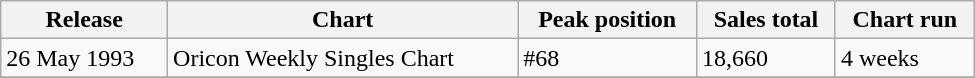<table class="wikitable" width="650px">
<tr>
<th align="left">Release</th>
<th align="left">Chart</th>
<th align="left">Peak position</th>
<th align="left">Sales total</th>
<th align="left">Chart run</th>
</tr>
<tr>
<td align="left">26 May 1993</td>
<td align="left">Oricon Weekly Singles Chart</td>
<td align="left">#68</td>
<td align="left">18,660</td>
<td align="left">4 weeks</td>
</tr>
<tr>
</tr>
</table>
